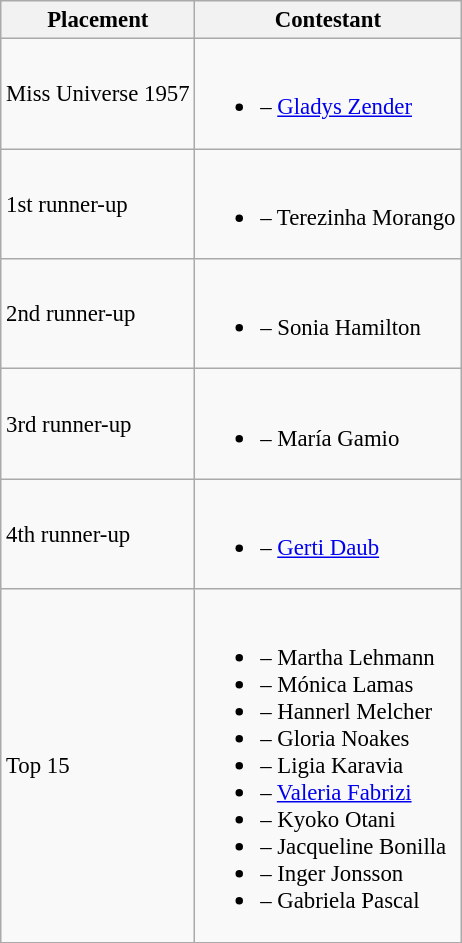<table class="wikitable sortable" style="font-size:95%;">
<tr>
<th>Placement</th>
<th>Contestant</th>
</tr>
<tr>
<td>Miss Universe 1957</td>
<td><br><ul><li> – <a href='#'>Gladys Zender</a></li></ul></td>
</tr>
<tr>
<td>1st runner-up</td>
<td><br><ul><li> – Terezinha Morango</li></ul></td>
</tr>
<tr>
<td>2nd runner-up</td>
<td><br><ul><li> – Sonia Hamilton</li></ul></td>
</tr>
<tr>
<td>3rd runner-up</td>
<td><br><ul><li> – María Gamio</li></ul></td>
</tr>
<tr>
<td>4th runner-up</td>
<td><br><ul><li> – <a href='#'>Gerti Daub</a></li></ul></td>
</tr>
<tr>
<td>Top 15</td>
<td><br><ul><li> – Martha Lehmann</li><li> – Mónica Lamas</li><li> – Hannerl Melcher</li><li> – Gloria Noakes</li><li> – Ligia Karavia</li><li> – <a href='#'>Valeria Fabrizi</a></li><li> – Kyoko Otani</li><li> – Jacqueline Bonilla</li><li> – Inger Jonsson</li><li> – Gabriela Pascal</li></ul></td>
</tr>
</table>
